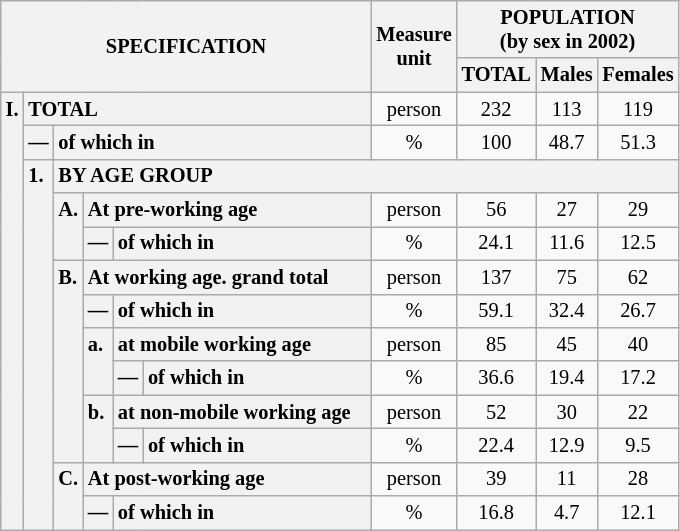<table class="wikitable" style="font-size:85%; text-align:center">
<tr>
<th rowspan="2" colspan="6">SPECIFICATION</th>
<th rowspan="2">Measure<br> unit</th>
<th colspan="3" rowspan="1">POPULATION<br> (by sex in 2002)</th>
</tr>
<tr>
<th>TOTAL</th>
<th>Males</th>
<th>Females</th>
</tr>
<tr>
<th style="text-align:left" valign="top" rowspan="13">I.</th>
<th style="text-align:left" colspan="5">TOTAL</th>
<td>person</td>
<td>232</td>
<td>113</td>
<td>119</td>
</tr>
<tr>
<th style="text-align:left" valign="top">—</th>
<th style="text-align:left" colspan="4">of which in</th>
<td>%</td>
<td>100</td>
<td>48.7</td>
<td>51.3</td>
</tr>
<tr>
<th style="text-align:left" valign="top" rowspan="11">1.</th>
<th style="text-align:left" colspan="19">BY AGE GROUP</th>
</tr>
<tr>
<th style="text-align:left" valign="top" rowspan="2">A.</th>
<th style="text-align:left" colspan="3">At pre-working age</th>
<td>person</td>
<td>56</td>
<td>27</td>
<td>29</td>
</tr>
<tr>
<th style="text-align:left" valign="top">—</th>
<th style="text-align:left" valign="top" colspan="2">of which in</th>
<td>%</td>
<td>24.1</td>
<td>11.6</td>
<td>12.5</td>
</tr>
<tr>
<th style="text-align:left" valign="top" rowspan="6">B.</th>
<th style="text-align:left" colspan="3">At working age. grand total</th>
<td>person</td>
<td>137</td>
<td>75</td>
<td>62</td>
</tr>
<tr>
<th style="text-align:left" valign="top">—</th>
<th style="text-align:left" valign="top" colspan="2">of which in</th>
<td>%</td>
<td>59.1</td>
<td>32.4</td>
<td>26.7</td>
</tr>
<tr>
<th style="text-align:left" valign="top" rowspan="2">a.</th>
<th style="text-align:left" colspan="2">at mobile working age</th>
<td>person</td>
<td>85</td>
<td>45</td>
<td>40</td>
</tr>
<tr>
<th style="text-align:left" valign="top">—</th>
<th style="text-align:left" valign="top" colspan="1">of which in                        </th>
<td>%</td>
<td>36.6</td>
<td>19.4</td>
<td>17.2</td>
</tr>
<tr>
<th style="text-align:left" valign="top" rowspan="2">b.</th>
<th style="text-align:left" colspan="2">at non-mobile working age</th>
<td>person</td>
<td>52</td>
<td>30</td>
<td>22</td>
</tr>
<tr>
<th style="text-align:left" valign="top">—</th>
<th style="text-align:left" valign="top" colspan="1">of which in                        </th>
<td>%</td>
<td>22.4</td>
<td>12.9</td>
<td>9.5</td>
</tr>
<tr>
<th style="text-align:left" valign="top" rowspan="2">C.</th>
<th style="text-align:left" colspan="3">At post-working age</th>
<td>person</td>
<td>39</td>
<td>11</td>
<td>28</td>
</tr>
<tr>
<th style="text-align:left" valign="top">—</th>
<th style="text-align:left" valign="top" colspan="2">of which in</th>
<td>%</td>
<td>16.8</td>
<td>4.7</td>
<td>12.1</td>
</tr>
</table>
